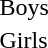<table>
<tr>
<td>Boys</td>
<td></td>
<td></td>
<td></td>
</tr>
<tr>
<td>Girls</td>
<td></td>
<td></td>
<td></td>
</tr>
</table>
